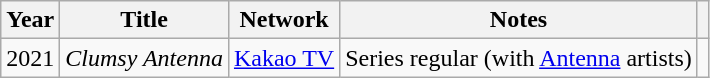<table class="wikitable plainrowheaders">
<tr>
<th scope="col">Year</th>
<th scope="col">Title</th>
<th scope="col">Network</th>
<th scope="col">Notes</th>
<th scope="col" class="unsortable"></th>
</tr>
<tr>
<td>2021</td>
<td><em>Clumsy Antenna</em>  </td>
<td><a href='#'>Kakao TV</a></td>
<td>Series regular (with <a href='#'>Antenna</a> artists)</td>
<td align=center></td>
</tr>
</table>
